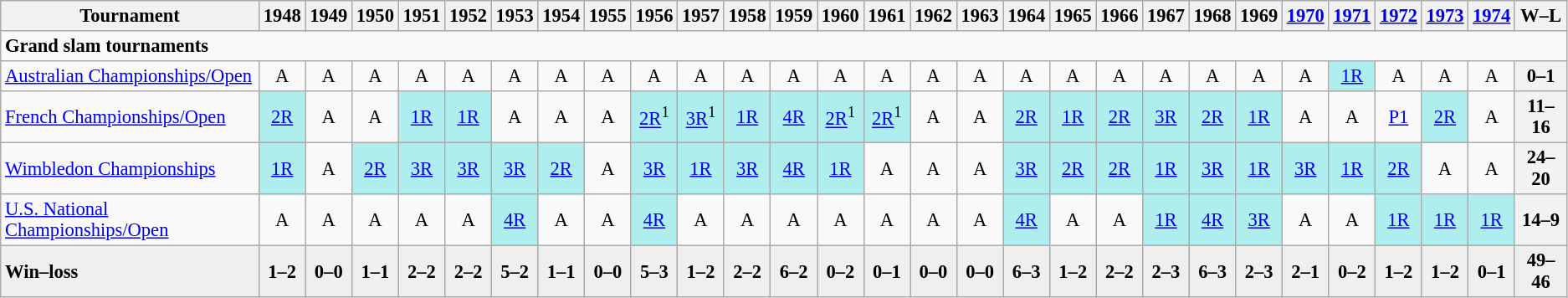<table class="nowrap wikitable" style=text-align:center;font-size:94%>
<tr>
<th>Tournament</th>
<th>1948</th>
<th>1949</th>
<th>1950</th>
<th>1951</th>
<th>1952</th>
<th>1953</th>
<th>1954</th>
<th>1955</th>
<th>1956</th>
<th>1957</th>
<th>1958</th>
<th>1959</th>
<th>1960</th>
<th>1961</th>
<th>1962</th>
<th>1963</th>
<th>1964</th>
<th>1965</th>
<th>1966</th>
<th>1967</th>
<th>1968</th>
<th>1969</th>
<th><a href='#'>1970</a></th>
<th><a href='#'>1971</a></th>
<th><a href='#'>1972</a></th>
<th><a href='#'>1973</a></th>
<th><a href='#'>1974</a></th>
<th>W–L</th>
</tr>
<tr>
<td colspan="29" style="text-align:left; font-weight:bold">Grand slam tournaments</td>
</tr>
<tr>
<td style="text-align:left;"><a href='#'>Australian Championships/Open</a></td>
<td>A</td>
<td>A</td>
<td>A</td>
<td>A</td>
<td>A</td>
<td>A</td>
<td>A</td>
<td>A</td>
<td>A</td>
<td>A</td>
<td>A</td>
<td>A</td>
<td>A</td>
<td>A</td>
<td>A</td>
<td>A</td>
<td>A</td>
<td>A</td>
<td>A</td>
<td>A</td>
<td>A</td>
<td>A</td>
<td>A</td>
<td style="background:#afeeee"><a href='#'>1R</a></td>
<td>A</td>
<td>A</td>
<td>A</td>
<th>0–1</th>
</tr>
<tr>
<td style="text-align:left;"><a href='#'>French Championships/Open</a></td>
<td style="background:#afeeee"><a href='#'>2R</a></td>
<td>A</td>
<td>A</td>
<td style="background:#afeeee"><a href='#'>1R</a></td>
<td style="background:#afeeee"><a href='#'>1R</a></td>
<td>A</td>
<td>A</td>
<td>A</td>
<td style="background:#afeeee"><a href='#'>2R</a><sup>1</sup></td>
<td style="background:#afeeee"><a href='#'>3R</a><sup>1</sup></td>
<td style="background:#afeeee"><a href='#'>1R</a></td>
<td style="background:#afeeee"><a href='#'>4R</a></td>
<td style="background:#afeeee"><a href='#'>2R</a><sup>1</sup></td>
<td style="background:#afeeee"><a href='#'>2R</a><sup>1</sup></td>
<td>A</td>
<td>A</td>
<td style="background:#afeeee"><a href='#'>2R</a></td>
<td style="background:#afeeee"><a href='#'>1R</a></td>
<td style="background:#afeeee"><a href='#'>2R</a></td>
<td style="background:#afeeee"><a href='#'>3R</a></td>
<td style="background:#afeeee"><a href='#'>2R</a></td>
<td style="background:#afeeee"><a href='#'>1R</a></td>
<td>A</td>
<td>A</td>
<td><a href='#'>P1</a></td>
<td style="background:#afeeee"><a href='#'>2R</a></td>
<td>A</td>
<th>11–16</th>
</tr>
<tr>
<td style="text-align:left;"><a href='#'>Wimbledon Championships</a></td>
<td style="background:#afeeee"><a href='#'>1R</a></td>
<td>A</td>
<td style="background:#afeeee"><a href='#'>2R</a></td>
<td style="background:#afeeee"><a href='#'>3R</a></td>
<td style="background:#afeeee"><a href='#'>3R</a></td>
<td style="background:#afeeee"><a href='#'>3R</a></td>
<td style="background:#afeeee"><a href='#'>2R</a></td>
<td>A</td>
<td style="background:#afeeee"><a href='#'>3R</a></td>
<td style="background:#afeeee"><a href='#'>1R</a></td>
<td style="background:#afeeee"><a href='#'>3R</a></td>
<td style="background:#afeeee"><a href='#'>4R</a></td>
<td style="background:#afeeee"><a href='#'>1R</a></td>
<td>A</td>
<td>A</td>
<td>A</td>
<td style="background:#afeeee"><a href='#'>3R</a></td>
<td style="background:#afeeee"><a href='#'>2R</a></td>
<td style="background:#afeeee"><a href='#'>2R</a></td>
<td style="background:#afeeee"><a href='#'>1R</a></td>
<td style="background:#afeeee"><a href='#'>3R</a></td>
<td style="background:#afeeee"><a href='#'>1R</a></td>
<td style="background:#afeeee"><a href='#'>3R</a></td>
<td style="background:#afeeee"><a href='#'>1R</a></td>
<td style="background:#afeeee"><a href='#'>2R</a></td>
<td>A</td>
<td>A</td>
<th>24–20</th>
</tr>
<tr>
<td style="text-align:left;"><a href='#'>U.S. National Championships/Open</a></td>
<td>A</td>
<td>A</td>
<td>A</td>
<td>A</td>
<td>A</td>
<td style="background:#afeeee"><a href='#'>4R</a></td>
<td>A</td>
<td>A</td>
<td style="background:#afeeee"><a href='#'>4R</a></td>
<td>A</td>
<td>A</td>
<td>A</td>
<td>A</td>
<td>A</td>
<td>A</td>
<td>A</td>
<td style="background:#afeeee"><a href='#'>4R</a></td>
<td>A</td>
<td>A</td>
<td style="background:#afeeee"><a href='#'>1R</a></td>
<td style="background:#afeeee"><a href='#'>4R</a></td>
<td style="background:#afeeee"><a href='#'>3R</a></td>
<td>A</td>
<td>A</td>
<td style="background:#afeeee"><a href='#'>1R</a></td>
<td style="background:#afeeee"><a href='#'>1R</a></td>
<td style="background:#afeeee"><a href='#'>1R</a></td>
<th>14–9</th>
</tr>
<tr style="font-weight:bold;background:#efefef;">
<td style="text-align:left;">Win–loss</td>
<td>1–2</td>
<td>0–0</td>
<td>1–1</td>
<td>2–2</td>
<td>2–2</td>
<td>5–2</td>
<td>1–1</td>
<td>0–0</td>
<td>5–3</td>
<td>1–2</td>
<td>2–2</td>
<td>6–2</td>
<td>0–2</td>
<td>0–1</td>
<td>0–0</td>
<td>0–0</td>
<td>6–3</td>
<td>1–2</td>
<td>2–2</td>
<td>2–3</td>
<td>6–3</td>
<td>2–3</td>
<td>2–1</td>
<td>0–2</td>
<td>1–2</td>
<td>1–2</td>
<td>0–1</td>
<td>49–46</td>
</tr>
</table>
